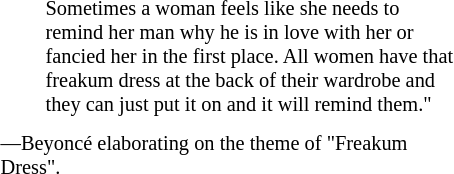<table width="25%" cellpadding="5" align="right" style="font-size:85%;border-collapse:collapse; background-color:transparent; border-style:none;">
<tr>
<td width="20" valign=top></td>
<td align="left">Sometimes a woman feels like she needs to remind her man why he is in love with her or fancied her in the first place. All women have that freakum dress at the back of their wardrobe and they can just put it on and it will remind them."</td>
</tr>
<tr>
<td colspan="3"><div>—Beyoncé elaborating on the theme of "Freakum Dress".</div></td>
</tr>
</table>
